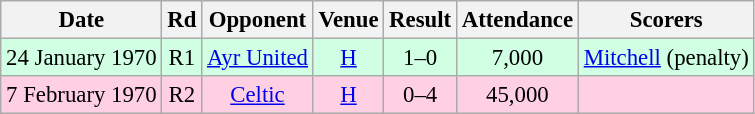<table class="wikitable sortable" style="font-size:95%; text-align:center">
<tr>
<th>Date</th>
<th>Rd</th>
<th>Opponent</th>
<th>Venue</th>
<th>Result</th>
<th>Attendance</th>
<th>Scorers</th>
</tr>
<tr bgcolor = "#d0ffe3">
<td>24 January 1970</td>
<td>R1</td>
<td><a href='#'>Ayr United</a></td>
<td><a href='#'>H</a></td>
<td>1–0</td>
<td>7,000</td>
<td><a href='#'>Mitchell</a> (penalty)</td>
</tr>
<tr bgcolor = "#ffd0e3">
<td>7 February 1970</td>
<td>R2</td>
<td><a href='#'>Celtic</a></td>
<td><a href='#'>H</a></td>
<td>0–4</td>
<td>45,000</td>
<td></td>
</tr>
</table>
